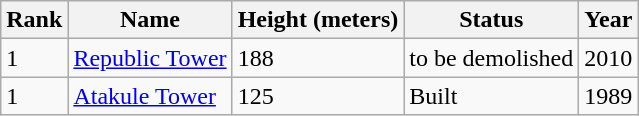<table class="wikitable">
<tr>
<th>Rank</th>
<th>Name</th>
<th>Height (meters)</th>
<th>Status</th>
<th>Year</th>
</tr>
<tr>
<td>1</td>
<td><a href='#'>Republic Tower</a></td>
<td>188</td>
<td>to be demolished</td>
<td>2010</td>
</tr>
<tr>
<td>1</td>
<td><a href='#'>Atakule Tower</a></td>
<td>125</td>
<td>Built</td>
<td>1989</td>
</tr>
</table>
